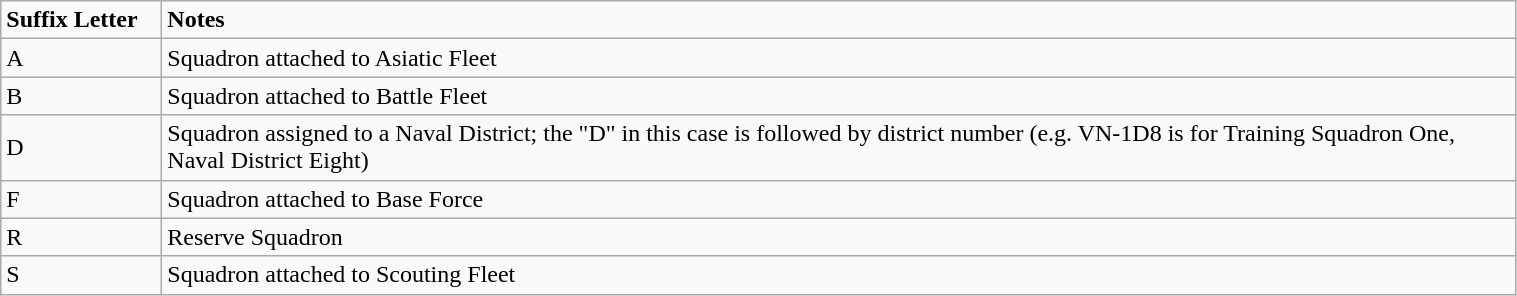<table class="wikitable" style="width: 80%;">
<tr>
<td style="width: 100px;"><strong>Suffix Letter</strong></td>
<td><strong>Notes</strong></td>
</tr>
<tr>
<td>A</td>
<td>Squadron attached to Asiatic Fleet</td>
</tr>
<tr>
<td>B</td>
<td>Squadron attached to Battle Fleet</td>
</tr>
<tr>
<td>D</td>
<td>Squadron assigned to a Naval District; the "D" in this case is followed by district number (e.g. VN-1D8 is for Training Squadron One, Naval District Eight)</td>
</tr>
<tr>
<td>F</td>
<td>Squadron attached to Base Force</td>
</tr>
<tr>
<td>R</td>
<td>Reserve Squadron</td>
</tr>
<tr>
<td>S</td>
<td>Squadron attached to Scouting Fleet</td>
</tr>
</table>
